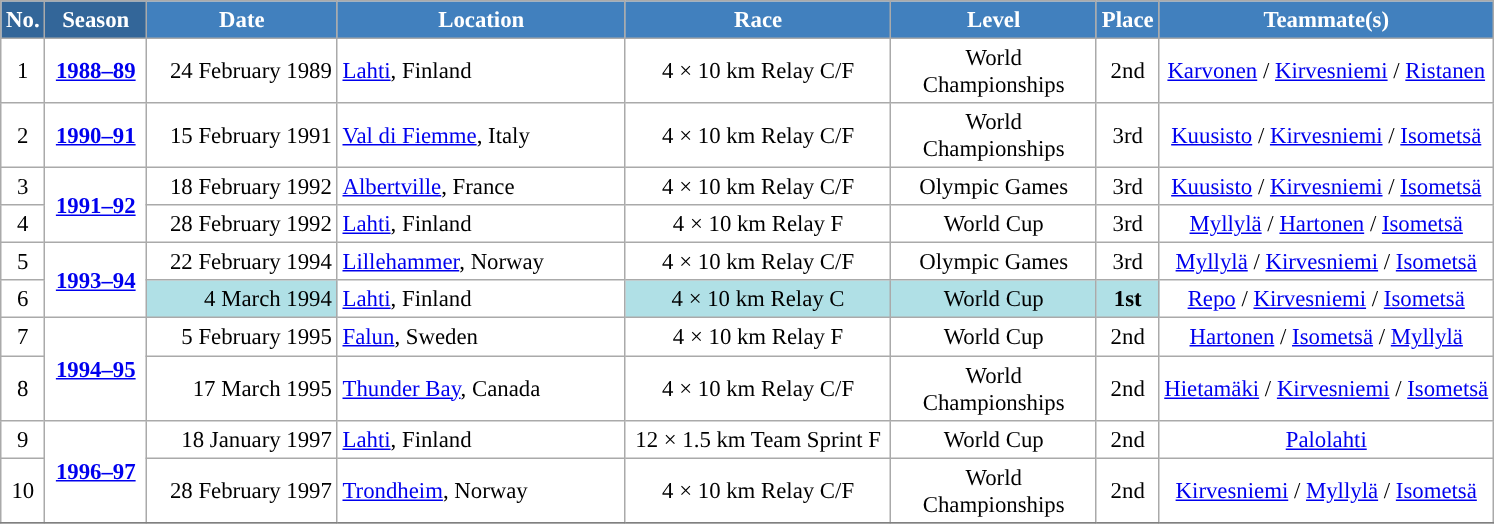<table class="wikitable sortable" style="font-size:95%; text-align:center; border:grey solid 1px; border-collapse:collapse; background:#ffffff;">
<tr style="background:#efefef;">
<th style="background-color:#369; color:white;">No.</th>
<th style="background-color:#369; color:white;">Season</th>
<th style="background-color:#4180be; color:white; width:120px;">Date</th>
<th style="background-color:#4180be; color:white; width:185px;">Location</th>
<th style="background-color:#4180be; color:white; width:170px;">Race</th>
<th style="background-color:#4180be; color:white; width:130px;">Level</th>
<th style="background-color:#4180be; color:white;">Place</th>
<th style="background-color:#4180be; color:white;">Teammate(s)</th>
</tr>
<tr>
<td align=center>1</td>
<td rowspan=1 align=center><strong> <a href='#'>1988–89</a> </strong></td>
<td align=right>24 February 1989</td>
<td align=left> <a href='#'>Lahti</a>, Finland</td>
<td>4 × 10 km Relay C/F</td>
<td>World Championships</td>
<td>2nd</td>
<td><a href='#'>Karvonen</a> / <a href='#'>Kirvesniemi</a> / <a href='#'>Ristanen</a></td>
</tr>
<tr>
<td align=center>2</td>
<td rowspan=1 align=center><strong> <a href='#'>1990–91</a> </strong></td>
<td align=right>15 February 1991</td>
<td align=left> <a href='#'>Val di Fiemme</a>, Italy</td>
<td>4 × 10 km Relay C/F</td>
<td>World Championships</td>
<td>3rd</td>
<td><a href='#'>Kuusisto</a> / <a href='#'>Kirvesniemi</a> / <a href='#'>Isometsä</a></td>
</tr>
<tr>
<td align=center>3</td>
<td rowspan=2 align=center><strong> <a href='#'>1991–92</a> </strong></td>
<td align=right>18 February 1992</td>
<td align=left> <a href='#'>Albertville</a>, France</td>
<td>4 × 10 km Relay C/F</td>
<td>Olympic Games</td>
<td>3rd</td>
<td><a href='#'>Kuusisto</a> / <a href='#'>Kirvesniemi</a> / <a href='#'>Isometsä</a></td>
</tr>
<tr>
<td align=center>4</td>
<td align=right>28 February 1992</td>
<td align=left> <a href='#'>Lahti</a>, Finland</td>
<td>4 × 10 km Relay F</td>
<td>World Cup</td>
<td>3rd</td>
<td><a href='#'>Myllylä</a> / <a href='#'>Hartonen</a> / <a href='#'>Isometsä</a></td>
</tr>
<tr>
<td align=center>5</td>
<td rowspan=2 align=center><strong> <a href='#'>1993–94</a> </strong></td>
<td align=right>22 February 1994</td>
<td align=left> <a href='#'>Lillehammer</a>, Norway</td>
<td>4 × 10 km Relay C/F</td>
<td>Olympic Games</td>
<td>3rd</td>
<td><a href='#'>Myllylä</a> / <a href='#'>Kirvesniemi</a> / <a href='#'>Isometsä</a></td>
</tr>
<tr>
<td align=center>6</td>
<td bgcolor="#BOEOE6" align=right>4 March 1994</td>
<td align=left> <a href='#'>Lahti</a>, Finland</td>
<td bgcolor="#BOEOE6">4 × 10 km Relay C</td>
<td bgcolor="#BOEOE6">World Cup</td>
<td bgcolor="#BOEOE6"><strong>1st</strong></td>
<td><a href='#'>Repo</a> / <a href='#'>Kirvesniemi</a> / <a href='#'>Isometsä</a></td>
</tr>
<tr>
<td align=center>7</td>
<td rowspan=2 align=center><strong> <a href='#'>1994–95</a> </strong></td>
<td align=right>5 February 1995</td>
<td align=left> <a href='#'>Falun</a>, Sweden</td>
<td>4 × 10 km Relay F</td>
<td>World Cup</td>
<td>2nd</td>
<td><a href='#'>Hartonen</a> / <a href='#'>Isometsä</a> / <a href='#'>Myllylä</a></td>
</tr>
<tr>
<td align=center>8</td>
<td align=right>17 March 1995</td>
<td align=left> <a href='#'>Thunder Bay</a>, Canada</td>
<td>4 × 10 km Relay C/F</td>
<td>World Championships</td>
<td>2nd</td>
<td><a href='#'>Hietamäki</a> / <a href='#'>Kirvesniemi</a> / <a href='#'>Isometsä</a></td>
</tr>
<tr>
<td align=center>9</td>
<td rowspan=2 align=center><strong> <a href='#'>1996–97</a> </strong></td>
<td align=right>18 January 1997</td>
<td align=left> <a href='#'>Lahti</a>, Finland</td>
<td>12 × 1.5 km Team Sprint F</td>
<td>World Cup</td>
<td>2nd</td>
<td><a href='#'>Palolahti</a></td>
</tr>
<tr>
<td align=center>10</td>
<td align=right>28 February 1997</td>
<td align=left> <a href='#'>Trondheim</a>, Norway</td>
<td>4 × 10 km Relay C/F</td>
<td>World Championships</td>
<td>2nd</td>
<td><a href='#'>Kirvesniemi</a> / <a href='#'>Myllylä</a> / <a href='#'>Isometsä</a></td>
</tr>
<tr>
</tr>
</table>
